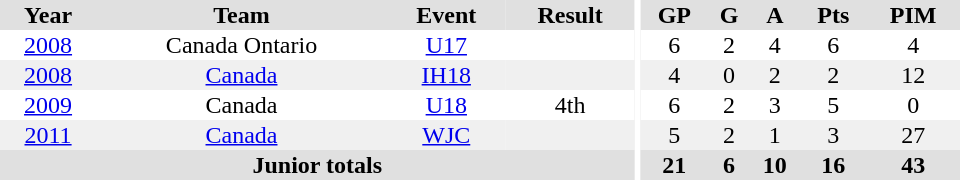<table border="0" cellpadding="1" cellspacing="0" ID="Table3" style="text-align:center; width:40em;">
<tr bgcolor="#e0e0e0">
<th>Year</th>
<th>Team</th>
<th>Event</th>
<th>Result</th>
<th rowspan="99" bgcolor="#ffffff"></th>
<th>GP</th>
<th>G</th>
<th>A</th>
<th>Pts</th>
<th>PIM</th>
</tr>
<tr>
<td><a href='#'>2008</a></td>
<td>Canada Ontario</td>
<td><a href='#'>U17</a></td>
<td></td>
<td>6</td>
<td>2</td>
<td>4</td>
<td>6</td>
<td>4</td>
</tr>
<tr bgcolor="#f0f0f0">
<td><a href='#'>2008</a></td>
<td><a href='#'>Canada</a></td>
<td><a href='#'>IH18</a></td>
<td></td>
<td>4</td>
<td>0</td>
<td>2</td>
<td>2</td>
<td>12</td>
</tr>
<tr>
<td><a href='#'>2009</a></td>
<td>Canada</td>
<td><a href='#'>U18</a></td>
<td>4th</td>
<td>6</td>
<td>2</td>
<td>3</td>
<td>5</td>
<td>0</td>
</tr>
<tr bgcolor="#f0f0f0">
<td><a href='#'>2011</a></td>
<td><a href='#'>Canada</a></td>
<td><a href='#'>WJC</a></td>
<td></td>
<td>5</td>
<td>2</td>
<td>1</td>
<td>3</td>
<td>27</td>
</tr>
<tr bgcolor="#e0e0e0">
<th colspan="4">Junior totals</th>
<th>21</th>
<th>6</th>
<th>10</th>
<th>16</th>
<th>43</th>
</tr>
</table>
